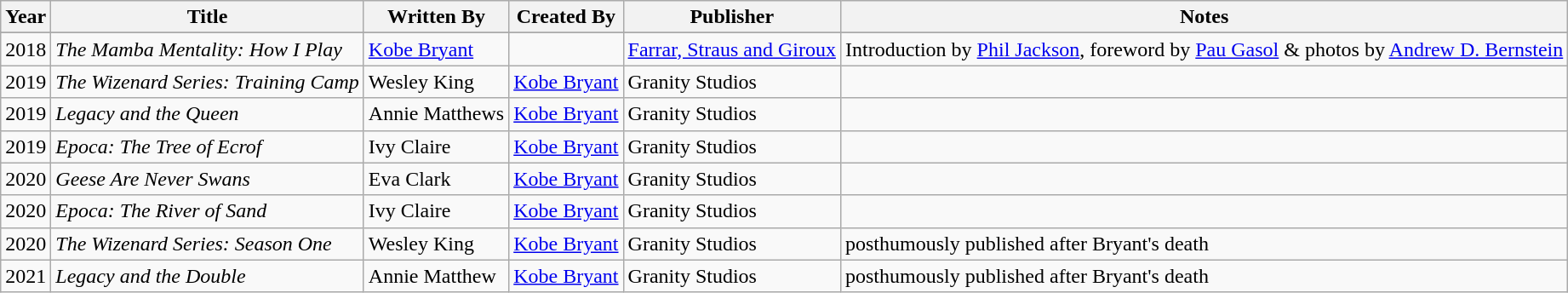<table class="wikitable">
<tr>
<th>Year</th>
<th>Title</th>
<th>Written By</th>
<th>Created By</th>
<th>Publisher</th>
<th>Notes</th>
</tr>
<tr>
</tr>
<tr>
<td>2018</td>
<td><em>The Mamba Mentality: How I Play</em></td>
<td><a href='#'>Kobe Bryant</a></td>
<td></td>
<td><a href='#'>Farrar, Straus and Giroux</a></td>
<td>Introduction by <a href='#'>Phil Jackson</a>, foreword by <a href='#'>Pau Gasol</a> & photos by <a href='#'>Andrew D. Bernstein</a></td>
</tr>
<tr>
<td>2019</td>
<td><em>The Wizenard Series: Training Camp</em></td>
<td>Wesley King</td>
<td><a href='#'>Kobe Bryant</a></td>
<td>Granity Studios</td>
<td></td>
</tr>
<tr>
<td>2019</td>
<td><em>Legacy and the Queen</em></td>
<td>Annie Matthews</td>
<td><a href='#'>Kobe Bryant</a></td>
<td>Granity Studios</td>
<td></td>
</tr>
<tr>
<td>2019</td>
<td><em>Epoca: The Tree of Ecrof</em></td>
<td>Ivy Claire</td>
<td><a href='#'>Kobe Bryant</a></td>
<td>Granity Studios</td>
<td></td>
</tr>
<tr>
<td>2020</td>
<td><em>Geese Are Never Swans</em></td>
<td>Eva Clark</td>
<td><a href='#'>Kobe Bryant</a></td>
<td>Granity Studios</td>
<td></td>
</tr>
<tr>
<td>2020</td>
<td><em>Epoca: The River of Sand</em></td>
<td>Ivy Claire</td>
<td><a href='#'>Kobe Bryant</a></td>
<td>Granity Studios</td>
<td></td>
</tr>
<tr>
<td>2020</td>
<td><em>The Wizenard Series: Season One</em></td>
<td>Wesley King</td>
<td><a href='#'>Kobe Bryant</a></td>
<td>Granity Studios</td>
<td>posthumously published after Bryant's death</td>
</tr>
<tr>
<td>2021</td>
<td><em>Legacy and the Double</em></td>
<td>Annie Matthew</td>
<td><a href='#'>Kobe Bryant</a></td>
<td>Granity Studios</td>
<td>posthumously published after Bryant's death</td>
</tr>
</table>
